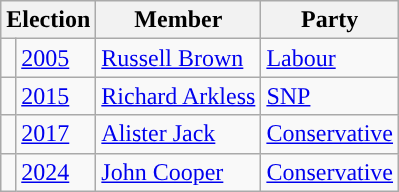<table class="wikitable">
<tr>
<th colspan="2">Election</th>
<th>Member</th>
<th>Party</th>
</tr>
<tr>
<td style="color:inherit;background-color: "></td>
<td><a href='#'>2005</a></td>
<td><a href='#'>Russell Brown</a></td>
<td><a href='#'>Labour</a></td>
</tr>
<tr>
<td style="color:inherit;background-color: "></td>
<td><a href='#'>2015</a></td>
<td><a href='#'>Richard Arkless</a></td>
<td><a href='#'>SNP</a></td>
</tr>
<tr>
<td style="color:inherit;background-color: "></td>
<td><a href='#'>2017</a></td>
<td><a href='#'>Alister Jack</a></td>
<td><a href='#'>Conservative</a></td>
</tr>
<tr>
<td style="color:inherit;background-color: "></td>
<td><a href='#'>2024</a></td>
<td><a href='#'>John Cooper</a></td>
<td><a href='#'>Conservative</a></td>
</tr>
</table>
